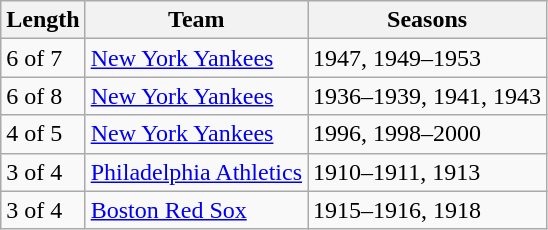<table class="wikitable">
<tr>
<th>Length</th>
<th>Team</th>
<th>Seasons</th>
</tr>
<tr>
<td>6 of 7</td>
<td><a href='#'>New York Yankees</a></td>
<td>1947, 1949–1953</td>
</tr>
<tr>
<td>6 of 8</td>
<td><a href='#'>New York Yankees</a></td>
<td>1936–1939, 1941, 1943</td>
</tr>
<tr>
<td>4 of 5</td>
<td><a href='#'>New York Yankees</a></td>
<td>1996, 1998–2000</td>
</tr>
<tr>
<td>3 of 4</td>
<td><a href='#'>Philadelphia Athletics</a></td>
<td>1910–1911, 1913</td>
</tr>
<tr>
<td>3 of 4</td>
<td><a href='#'>Boston Red Sox</a></td>
<td>1915–1916, 1918</td>
</tr>
</table>
